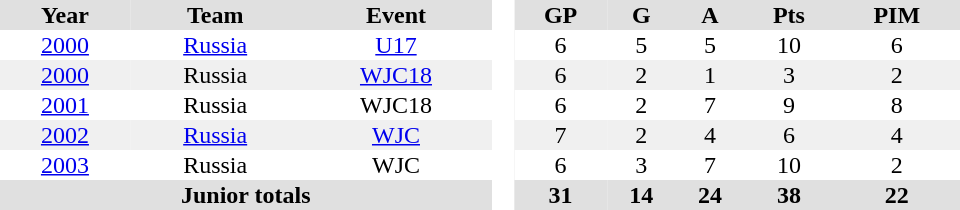<table border="0" cellpadding="1" cellspacing="0" style="text-align:center; width:40em">
<tr ALIGN="center" bgcolor="#e0e0e0">
<th>Year</th>
<th>Team</th>
<th>Event</th>
<th rowspan="99" bgcolor="#ffffff"> </th>
<th>GP</th>
<th>G</th>
<th>A</th>
<th>Pts</th>
<th>PIM</th>
</tr>
<tr>
<td><a href='#'>2000</a></td>
<td><a href='#'>Russia</a></td>
<td><a href='#'>U17</a></td>
<td>6</td>
<td>5</td>
<td>5</td>
<td>10</td>
<td>6</td>
</tr>
<tr bgcolor="#f0f0f0">
<td><a href='#'>2000</a></td>
<td>Russia</td>
<td><a href='#'>WJC18</a></td>
<td>6</td>
<td>2</td>
<td>1</td>
<td>3</td>
<td>2</td>
</tr>
<tr>
<td><a href='#'>2001</a></td>
<td>Russia</td>
<td>WJC18</td>
<td>6</td>
<td>2</td>
<td>7</td>
<td>9</td>
<td>8</td>
</tr>
<tr bgcolor="#f0f0f0">
<td><a href='#'>2002</a></td>
<td><a href='#'>Russia</a></td>
<td><a href='#'>WJC</a></td>
<td>7</td>
<td>2</td>
<td>4</td>
<td>6</td>
<td>4</td>
</tr>
<tr>
<td><a href='#'>2003</a></td>
<td>Russia</td>
<td>WJC</td>
<td>6</td>
<td>3</td>
<td>7</td>
<td>10</td>
<td>2</td>
</tr>
<tr bgcolor="#e0e0e0">
<th colspan="3">Junior totals</th>
<th>31</th>
<th>14</th>
<th>24</th>
<th>38</th>
<th>22</th>
</tr>
</table>
